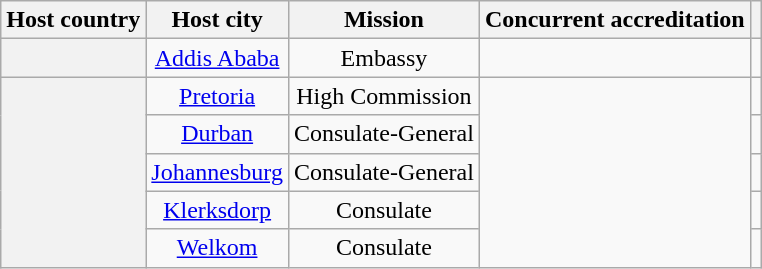<table class="wikitable plainrowheaders" style="text-align:center;">
<tr>
<th scope="col">Host country</th>
<th scope="col">Host city</th>
<th scope="col">Mission</th>
<th scope="col">Concurrent accreditation</th>
<th scope="col"></th>
</tr>
<tr>
<th scope="row"></th>
<td><a href='#'>Addis Ababa</a></td>
<td>Embassy</td>
<td></td>
<td></td>
</tr>
<tr>
<th scope="row" rowspan="5"></th>
<td><a href='#'>Pretoria</a></td>
<td>High Commission</td>
<td rowspan="5"></td>
<td></td>
</tr>
<tr>
<td><a href='#'>Durban</a></td>
<td>Consulate-General</td>
<td></td>
</tr>
<tr>
<td><a href='#'>Johannesburg</a></td>
<td>Consulate-General</td>
<td></td>
</tr>
<tr>
<td><a href='#'>Klerksdorp</a></td>
<td>Consulate</td>
<td></td>
</tr>
<tr>
<td><a href='#'>Welkom</a></td>
<td>Consulate</td>
<td></td>
</tr>
</table>
